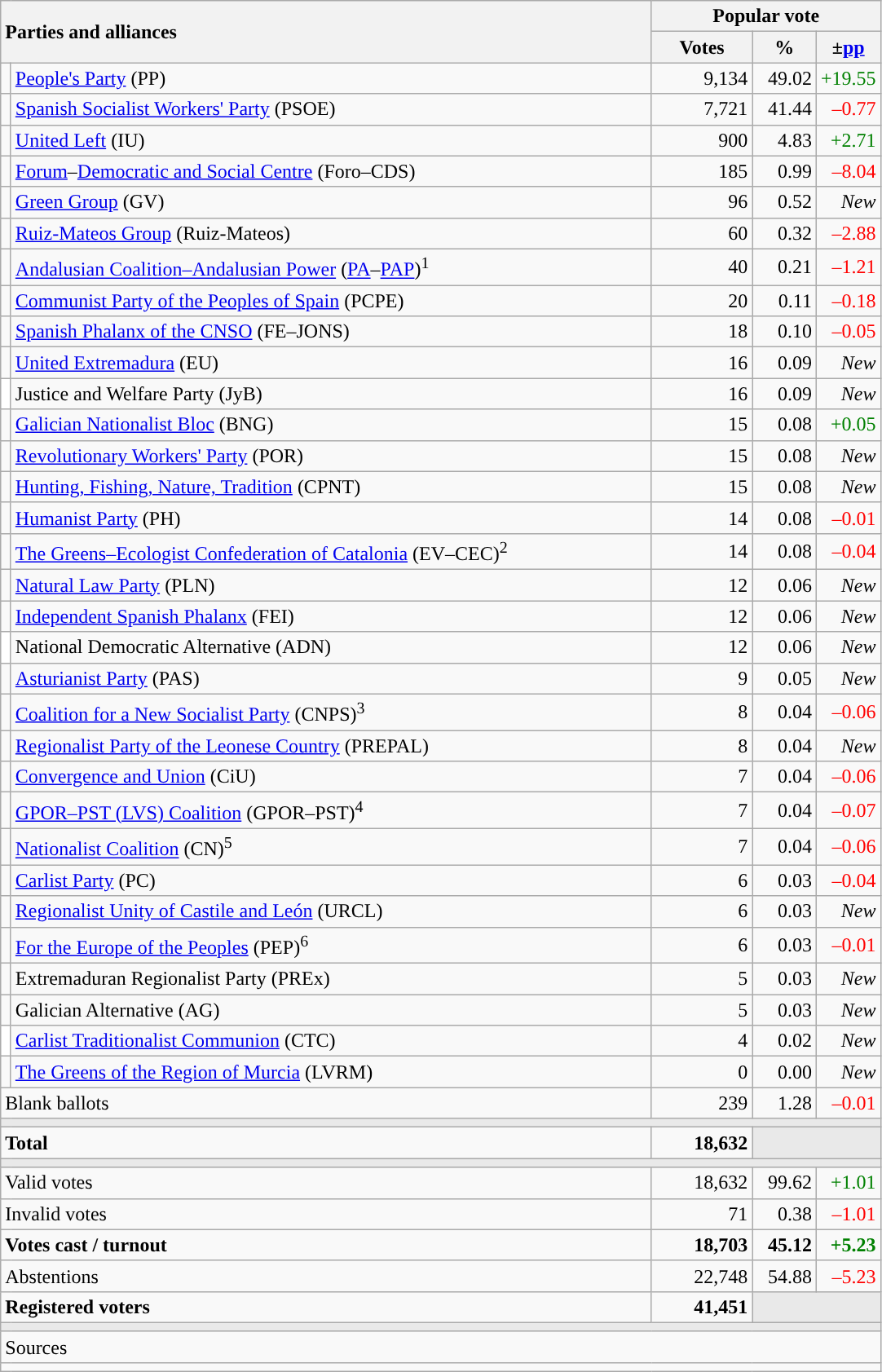<table class="wikitable" style="text-align:right">
<tr>
<th style="text-align:left;" rowspan="2" colspan="2" width="525">Parties and alliances</th>
<th colspan="3">Popular vote</th>
</tr>
<tr>
<th width="75">Votes</th>
<th width="45">%</th>
<th width="45">±<a href='#'>pp</a></th>
</tr>
<tr>
<td width="1" style="color:inherit;background:"></td>
<td align="left"><a href='#'>People's Party</a> (PP)</td>
<td>9,134</td>
<td>49.02</td>
<td style="color:green;">+19.55</td>
</tr>
<tr>
<td style="color:inherit;background:"></td>
<td align="left"><a href='#'>Spanish Socialist Workers' Party</a> (PSOE)</td>
<td>7,721</td>
<td>41.44</td>
<td style="color:red;">–0.77</td>
</tr>
<tr>
<td style="color:inherit;background:"></td>
<td align="left"><a href='#'>United Left</a> (IU)</td>
<td>900</td>
<td>4.83</td>
<td style="color:green;">+2.71</td>
</tr>
<tr>
<td style="color:inherit;background:"></td>
<td align="left"><a href='#'>Forum</a>–<a href='#'>Democratic and Social Centre</a> (Foro–CDS)</td>
<td>185</td>
<td>0.99</td>
<td style="color:red;">–8.04</td>
</tr>
<tr>
<td style="color:inherit;background:"></td>
<td align="left"><a href='#'>Green Group</a> (GV)</td>
<td>96</td>
<td>0.52</td>
<td><em>New</em></td>
</tr>
<tr>
<td style="color:inherit;background:"></td>
<td align="left"><a href='#'>Ruiz-Mateos Group</a> (Ruiz-Mateos)</td>
<td>60</td>
<td>0.32</td>
<td style="color:red;">–2.88</td>
</tr>
<tr>
<td style="color:inherit;background:"></td>
<td align="left"><a href='#'>Andalusian Coalition–Andalusian Power</a> (<a href='#'>PA</a>–<a href='#'>PAP</a>)<sup>1</sup></td>
<td>40</td>
<td>0.21</td>
<td style="color:red;">–1.21</td>
</tr>
<tr>
<td style="color:inherit;background:"></td>
<td align="left"><a href='#'>Communist Party of the Peoples of Spain</a> (PCPE)</td>
<td>20</td>
<td>0.11</td>
<td style="color:red;">–0.18</td>
</tr>
<tr>
<td style="color:inherit;background:"></td>
<td align="left"><a href='#'>Spanish Phalanx of the CNSO</a> (FE–JONS)</td>
<td>18</td>
<td>0.10</td>
<td style="color:red;">–0.05</td>
</tr>
<tr>
<td style="color:inherit;background:"></td>
<td align="left"><a href='#'>United Extremadura</a> (EU)</td>
<td>16</td>
<td>0.09</td>
<td><em>New</em></td>
</tr>
<tr>
<td bgcolor="white"></td>
<td align="left">Justice and Welfare Party (JyB)</td>
<td>16</td>
<td>0.09</td>
<td><em>New</em></td>
</tr>
<tr>
<td style="color:inherit;background:"></td>
<td align="left"><a href='#'>Galician Nationalist Bloc</a> (BNG)</td>
<td>15</td>
<td>0.08</td>
<td style="color:green;">+0.05</td>
</tr>
<tr>
<td style="color:inherit;background:"></td>
<td align="left"><a href='#'>Revolutionary Workers' Party</a> (POR)</td>
<td>15</td>
<td>0.08</td>
<td><em>New</em></td>
</tr>
<tr>
<td style="color:inherit;background:"></td>
<td align="left"><a href='#'>Hunting, Fishing, Nature, Tradition</a> (CPNT)</td>
<td>15</td>
<td>0.08</td>
<td><em>New</em></td>
</tr>
<tr>
<td style="color:inherit;background:"></td>
<td align="left"><a href='#'>Humanist Party</a> (PH)</td>
<td>14</td>
<td>0.08</td>
<td style="color:red;">–0.01</td>
</tr>
<tr>
<td style="color:inherit;background:"></td>
<td align="left"><a href='#'>The Greens–Ecologist Confederation of Catalonia</a> (EV–CEC)<sup>2</sup></td>
<td>14</td>
<td>0.08</td>
<td style="color:red;">–0.04</td>
</tr>
<tr>
<td style="color:inherit;background:"></td>
<td align="left"><a href='#'>Natural Law Party</a> (PLN)</td>
<td>12</td>
<td>0.06</td>
<td><em>New</em></td>
</tr>
<tr>
<td style="color:inherit;background:"></td>
<td align="left"><a href='#'>Independent Spanish Phalanx</a> (FEI)</td>
<td>12</td>
<td>0.06</td>
<td><em>New</em></td>
</tr>
<tr>
<td bgcolor="white"></td>
<td align="left">National Democratic Alternative (ADN)</td>
<td>12</td>
<td>0.06</td>
<td><em>New</em></td>
</tr>
<tr>
<td style="color:inherit;background:"></td>
<td align="left"><a href='#'>Asturianist Party</a> (PAS)</td>
<td>9</td>
<td>0.05</td>
<td><em>New</em></td>
</tr>
<tr>
<td style="color:inherit;background:"></td>
<td align="left"><a href='#'>Coalition for a New Socialist Party</a> (CNPS)<sup>3</sup></td>
<td>8</td>
<td>0.04</td>
<td style="color:red;">–0.06</td>
</tr>
<tr>
<td style="color:inherit;background:"></td>
<td align="left"><a href='#'>Regionalist Party of the Leonese Country</a> (PREPAL)</td>
<td>8</td>
<td>0.04</td>
<td><em>New</em></td>
</tr>
<tr>
<td style="color:inherit;background:"></td>
<td align="left"><a href='#'>Convergence and Union</a> (CiU)</td>
<td>7</td>
<td>0.04</td>
<td style="color:red;">–0.06</td>
</tr>
<tr>
<td style="color:inherit;background:"></td>
<td align="left"><a href='#'>GPOR–PST (LVS) Coalition</a> (GPOR–PST)<sup>4</sup></td>
<td>7</td>
<td>0.04</td>
<td style="color:red;">–0.07</td>
</tr>
<tr>
<td style="color:inherit;background:"></td>
<td align="left"><a href='#'>Nationalist Coalition</a> (CN)<sup>5</sup></td>
<td>7</td>
<td>0.04</td>
<td style="color:red;">–0.06</td>
</tr>
<tr>
<td style="color:inherit;background:"></td>
<td align="left"><a href='#'>Carlist Party</a> (PC)</td>
<td>6</td>
<td>0.03</td>
<td style="color:red;">–0.04</td>
</tr>
<tr>
<td style="color:inherit;background:"></td>
<td align="left"><a href='#'>Regionalist Unity of Castile and León</a> (URCL)</td>
<td>6</td>
<td>0.03</td>
<td><em>New</em></td>
</tr>
<tr>
<td style="color:inherit;background:"></td>
<td align="left"><a href='#'>For the Europe of the Peoples</a> (PEP)<sup>6</sup></td>
<td>6</td>
<td>0.03</td>
<td style="color:red;">–0.01</td>
</tr>
<tr>
<td style="color:inherit;background:"></td>
<td align="left">Extremaduran Regionalist Party (PREx)</td>
<td>5</td>
<td>0.03</td>
<td><em>New</em></td>
</tr>
<tr>
<td style="color:inherit;background:"></td>
<td align="left">Galician Alternative (AG)</td>
<td>5</td>
<td>0.03</td>
<td><em>New</em></td>
</tr>
<tr>
<td bgcolor="white"></td>
<td align="left"><a href='#'>Carlist Traditionalist Communion</a> (CTC)</td>
<td>4</td>
<td>0.02</td>
<td><em>New</em></td>
</tr>
<tr>
<td style="color:inherit;background:"></td>
<td align="left"><a href='#'>The Greens of the Region of Murcia</a> (LVRM)</td>
<td>0</td>
<td>0.00</td>
<td><em>New</em></td>
</tr>
<tr>
<td align="left" colspan="2">Blank ballots</td>
<td>239</td>
<td>1.28</td>
<td style="color:red;">–0.01</td>
</tr>
<tr>
<td colspan="5" bgcolor="#E9E9E9"></td>
</tr>
<tr style="font-weight:bold;">
<td align="left" colspan="2">Total</td>
<td>18,632</td>
<td bgcolor="#E9E9E9" colspan="2"></td>
</tr>
<tr>
<td colspan="5" bgcolor="#E9E9E9"></td>
</tr>
<tr>
<td align="left" colspan="2">Valid votes</td>
<td>18,632</td>
<td>99.62</td>
<td style="color:green;">+1.01</td>
</tr>
<tr>
<td align="left" colspan="2">Invalid votes</td>
<td>71</td>
<td>0.38</td>
<td style="color:red;">–1.01</td>
</tr>
<tr style="font-weight:bold;">
<td align="left" colspan="2">Votes cast / turnout</td>
<td>18,703</td>
<td>45.12</td>
<td style="color:green;">+5.23</td>
</tr>
<tr>
<td align="left" colspan="2">Abstentions</td>
<td>22,748</td>
<td>54.88</td>
<td style="color:red;">–5.23</td>
</tr>
<tr style="font-weight:bold;">
<td align="left" colspan="2">Registered voters</td>
<td>41,451</td>
<td bgcolor="#E9E9E9" colspan="2"></td>
</tr>
<tr>
<td colspan="5" bgcolor="#E9E9E9"></td>
</tr>
<tr>
<td align="left" colspan="5">Sources</td>
</tr>
<tr>
<td colspan="5" style="text-align:left; max-width:680px;"></td>
</tr>
</table>
